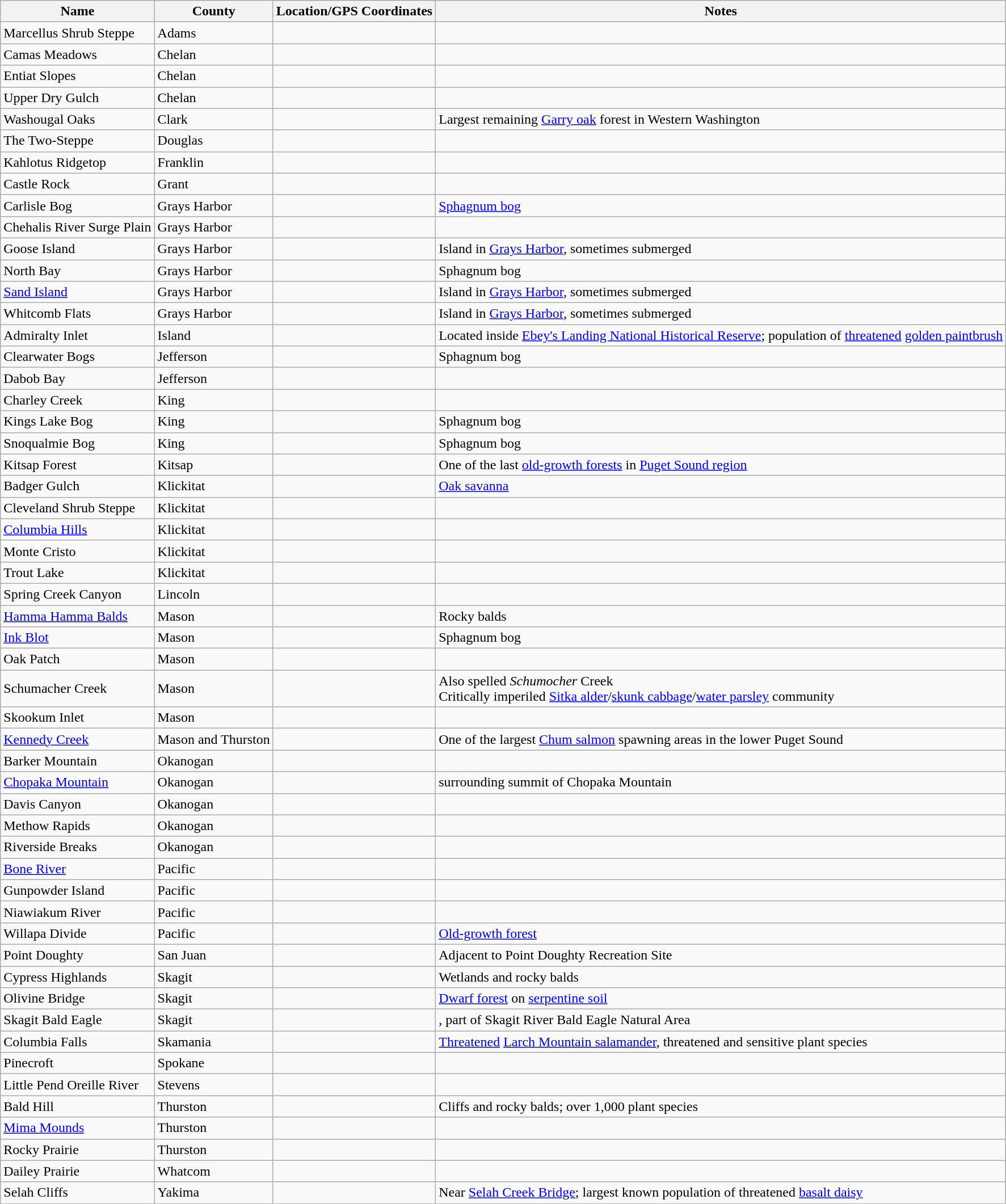<table class="wikitable sortable">
<tr>
<th>Name</th>
<th>County</th>
<th class="unsortable">Location/GPS Coordinates</th>
<th class="unsortable">Notes</th>
</tr>
<tr>
<td>Marcellus Shrub Steppe</td>
<td>Adams</td>
<td></td>
<td></td>
</tr>
<tr>
<td>Camas Meadows</td>
<td>Chelan</td>
<td></td>
<td></td>
</tr>
<tr>
<td>Entiat Slopes</td>
<td>Chelan</td>
<td></td>
<td></td>
</tr>
<tr>
<td>Upper Dry Gulch</td>
<td>Chelan</td>
<td></td>
<td></td>
</tr>
<tr>
<td>Washougal Oaks</td>
<td>Clark</td>
<td></td>
<td>Largest remaining <a href='#'>Garry oak</a> forest in Western Washington</td>
</tr>
<tr>
<td>The Two-Steppe</td>
<td>Douglas</td>
<td></td>
<td></td>
</tr>
<tr>
<td>Kahlotus Ridgetop</td>
<td>Franklin</td>
<td></td>
<td></td>
</tr>
<tr>
<td>Castle Rock</td>
<td>Grant</td>
<td></td>
<td></td>
</tr>
<tr>
<td>Carlisle Bog</td>
<td>Grays Harbor</td>
<td></td>
<td><a href='#'>Sphagnum bog</a></td>
</tr>
<tr>
<td>Chehalis River Surge Plain</td>
<td>Grays Harbor</td>
<td></td>
<td></td>
</tr>
<tr>
<td>Goose Island</td>
<td>Grays Harbor</td>
<td></td>
<td>Island in <a href='#'>Grays Harbor</a>, sometimes submerged</td>
</tr>
<tr>
<td>North Bay</td>
<td>Grays Harbor</td>
<td></td>
<td>Sphagnum bog</td>
</tr>
<tr>
<td><a href='#'>Sand Island</a></td>
<td>Grays Harbor</td>
<td></td>
<td>Island in <a href='#'>Grays Harbor</a>, sometimes submerged</td>
</tr>
<tr>
<td>Whitcomb Flats</td>
<td>Grays Harbor</td>
<td></td>
<td>Island in <a href='#'>Grays Harbor</a>, sometimes submerged</td>
</tr>
<tr>
<td>Admiralty Inlet</td>
<td>Island</td>
<td></td>
<td>Located inside <a href='#'>Ebey's Landing National Historical Reserve</a>; population of <a href='#'>threatened</a> <a href='#'>golden paintbrush</a></td>
</tr>
<tr>
<td>Clearwater Bogs</td>
<td>Jefferson</td>
<td></td>
<td>Sphagnum bog</td>
</tr>
<tr>
<td>Dabob Bay</td>
<td>Jefferson</td>
<td></td>
<td></td>
</tr>
<tr>
<td>Charley Creek</td>
<td>King</td>
<td></td>
<td></td>
</tr>
<tr>
<td>Kings Lake Bog</td>
<td>King</td>
<td></td>
<td>Sphagnum bog</td>
</tr>
<tr>
<td>Snoqualmie Bog</td>
<td>King</td>
<td></td>
<td>Sphagnum bog</td>
</tr>
<tr>
<td>Kitsap Forest</td>
<td>Kitsap</td>
<td></td>
<td>One of the last <a href='#'>old-growth forests</a> in <a href='#'>Puget Sound region</a></td>
</tr>
<tr>
<td>Badger Gulch</td>
<td>Klickitat</td>
<td></td>
<td><a href='#'>Oak savanna</a></td>
</tr>
<tr>
<td>Cleveland Shrub Steppe</td>
<td>Klickitat</td>
<td></td>
<td></td>
</tr>
<tr>
<td><a href='#'>Columbia Hills</a></td>
<td>Klickitat</td>
<td></td>
<td></td>
</tr>
<tr>
<td>Monte Cristo</td>
<td>Klickitat</td>
<td></td>
<td></td>
</tr>
<tr>
<td>Trout Lake</td>
<td>Klickitat</td>
<td></td>
<td></td>
</tr>
<tr>
<td>Spring Creek Canyon</td>
<td>Lincoln</td>
<td></td>
<td></td>
</tr>
<tr>
<td><a href='#'>Hamma Hamma Balds</a></td>
<td>Mason</td>
<td></td>
<td>Rocky balds</td>
</tr>
<tr>
<td><a href='#'>Ink Blot</a></td>
<td>Mason</td>
<td></td>
<td>Sphagnum bog</td>
</tr>
<tr>
<td>Oak Patch</td>
<td>Mason</td>
<td></td>
<td></td>
</tr>
<tr>
<td>Schumacher Creek</td>
<td>Mason</td>
<td></td>
<td>Also spelled <em>Schumocher</em> Creek <br>Critically imperiled <a href='#'>Sitka alder</a>/<a href='#'>skunk cabbage</a>/<a href='#'>water parsley</a> community</td>
</tr>
<tr>
<td>Skookum Inlet</td>
<td>Mason</td>
<td></td>
<td></td>
</tr>
<tr>
<td><a href='#'>Kennedy Creek</a></td>
<td>Mason and Thurston</td>
<td></td>
<td>One of the largest <a href='#'>Chum salmon</a> spawning areas in the lower Puget Sound</td>
</tr>
<tr>
<td>Barker Mountain</td>
<td>Okanogan</td>
<td></td>
<td></td>
</tr>
<tr>
<td><a href='#'>Chopaka Mountain</a></td>
<td>Okanogan</td>
<td></td>
<td> surrounding summit of Chopaka Mountain</td>
</tr>
<tr>
<td>Davis Canyon</td>
<td>Okanogan</td>
<td></td>
<td></td>
</tr>
<tr>
<td>Methow Rapids</td>
<td>Okanogan</td>
<td></td>
<td></td>
</tr>
<tr>
<td>Riverside Breaks</td>
<td>Okanogan</td>
<td></td>
<td></td>
</tr>
<tr>
<td><a href='#'>Bone River</a></td>
<td>Pacific</td>
<td></td>
<td></td>
</tr>
<tr>
<td>Gunpowder Island</td>
<td>Pacific</td>
<td></td>
<td></td>
</tr>
<tr>
<td>Niawiakum River</td>
<td>Pacific</td>
<td></td>
<td></td>
</tr>
<tr>
<td>Willapa Divide</td>
<td>Pacific</td>
<td></td>
<td><a href='#'>Old-growth forest</a></td>
</tr>
<tr>
<td>Point Doughty</td>
<td>San Juan</td>
<td></td>
<td>Adjacent to Point Doughty Recreation Site</td>
</tr>
<tr>
<td>Cypress Highlands</td>
<td>Skagit</td>
<td></td>
<td>Wetlands and rocky balds</td>
</tr>
<tr>
<td>Olivine Bridge</td>
<td>Skagit</td>
<td></td>
<td><a href='#'>Dwarf forest</a> on <a href='#'>serpentine soil</a></td>
</tr>
<tr>
<td>Skagit Bald Eagle</td>
<td>Skagit</td>
<td></td>
<td>, part of  Skagit River Bald Eagle Natural Area</td>
</tr>
<tr>
<td>Columbia Falls</td>
<td>Skamania</td>
<td></td>
<td><a href='#'>Threatened</a> <a href='#'>Larch Mountain salamander</a>, threatened and sensitive plant species</td>
</tr>
<tr>
<td>Pinecroft</td>
<td>Spokane</td>
<td></td>
<td></td>
</tr>
<tr>
<td>Little Pend Oreille River</td>
<td>Stevens</td>
<td></td>
<td></td>
</tr>
<tr>
<td>Bald Hill</td>
<td>Thurston</td>
<td></td>
<td>Cliffs and rocky balds; over 1,000 plant species</td>
</tr>
<tr>
<td><a href='#'>Mima Mounds</a></td>
<td>Thurston</td>
<td></td>
<td></td>
</tr>
<tr>
<td>Rocky Prairie</td>
<td>Thurston</td>
<td></td>
<td></td>
</tr>
<tr>
<td>Dailey Prairie</td>
<td>Whatcom</td>
<td></td>
<td></td>
</tr>
<tr>
<td>Selah Cliffs</td>
<td>Yakima</td>
<td></td>
<td>Near <a href='#'>Selah Creek Bridge</a>; largest known population of threatened <a href='#'>basalt daisy</a></td>
</tr>
</table>
